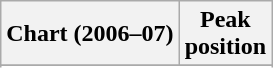<table class="wikitable">
<tr>
<th>Chart (2006–07)</th>
<th>Peak<br>position</th>
</tr>
<tr>
</tr>
<tr>
</tr>
</table>
